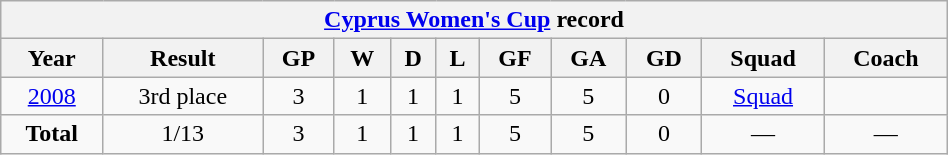<table class="wikitable collapsible" style="text-align: center; width:50%;">
<tr>
<th colspan=11> <strong><a href='#'>Cyprus Women's Cup</a> record</strong></th>
</tr>
<tr>
<th>Year</th>
<th>Result</th>
<th>GP</th>
<th>W</th>
<th>D</th>
<th>L</th>
<th>GF</th>
<th>GA</th>
<th>GD</th>
<th>Squad</th>
<th>Coach</th>
</tr>
<tr>
<td><a href='#'>2008</a></td>
<td>3rd place</td>
<td>3</td>
<td>1</td>
<td>1</td>
<td>1</td>
<td>5</td>
<td>5</td>
<td>0</td>
<td><a href='#'>Squad</a></td>
<td></td>
</tr>
<tr>
<td><strong>Total</strong></td>
<td>1/13</td>
<td>3</td>
<td>1</td>
<td>1</td>
<td>1</td>
<td>5</td>
<td>5</td>
<td>0</td>
<td>—</td>
<td>—</td>
</tr>
</table>
